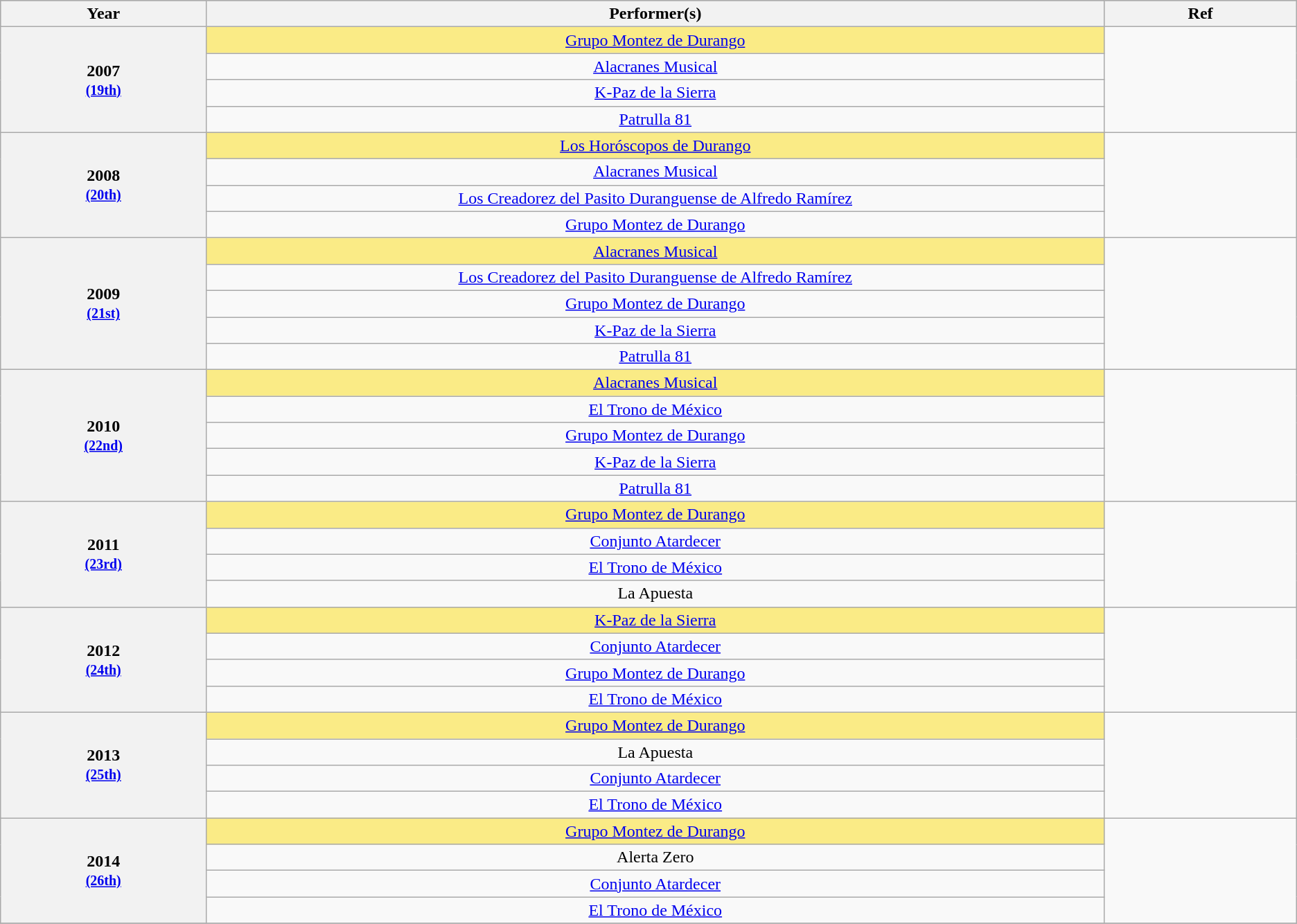<table class="wikitable sortable plainrowheaders" style="text-align:center;">
<tr style="background:#bebebe;">
<th scope="col" style="width:1%;">Year</th>
<th scope="col" style="width:5%;">Performer(s)</th>
<th scope="col" style="width:1%;" class="unsortable">Ref</th>
</tr>
<tr>
<th scope="row" rowspan=4 style="text-align:center">2007 <br><small><a href='#'>(19th)</a></small></th>
<td style="background:#FAEB86"><a href='#'>Grupo Montez de Durango</a></td>
<td rowspan=4></td>
</tr>
<tr>
<td><a href='#'>Alacranes Musical</a></td>
</tr>
<tr>
<td><a href='#'>K-Paz de la Sierra</a></td>
</tr>
<tr>
<td><a href='#'>Patrulla 81</a></td>
</tr>
<tr>
<th scope="row" rowspan=4 style="text-align:center">2008 <br><small><a href='#'>(20th)</a></small></th>
<td style="background:#FAEB86"><a href='#'>Los Horóscopos de Durango</a></td>
<td rowspan=4></td>
</tr>
<tr>
<td><a href='#'>Alacranes Musical</a></td>
</tr>
<tr>
<td><a href='#'>Los Creadorez del Pasito Duranguense de Alfredo Ramírez</a></td>
</tr>
<tr>
<td><a href='#'>Grupo Montez de Durango</a></td>
</tr>
<tr>
<th scope="row" rowspan=5 style="text-align:center">2009 <br><small><a href='#'>(21st)</a></small></th>
<td style="background:#FAEB86"><a href='#'>Alacranes Musical</a></td>
<td rowspan=5></td>
</tr>
<tr>
<td><a href='#'>Los Creadorez del Pasito Duranguense de Alfredo Ramírez</a></td>
</tr>
<tr>
<td><a href='#'>Grupo Montez de Durango</a></td>
</tr>
<tr>
<td><a href='#'>K-Paz de la Sierra</a></td>
</tr>
<tr>
<td><a href='#'>Patrulla 81</a></td>
</tr>
<tr>
<th scope="row" rowspan=5 style="text-align:center">2010 <br><small><a href='#'>(22nd)</a></small></th>
<td style="background:#FAEB86"><a href='#'>Alacranes Musical</a></td>
<td rowspan=5></td>
</tr>
<tr>
<td><a href='#'>El Trono de México</a></td>
</tr>
<tr>
<td><a href='#'>Grupo Montez de Durango</a></td>
</tr>
<tr>
<td><a href='#'>K-Paz de la Sierra</a></td>
</tr>
<tr>
<td><a href='#'>Patrulla 81</a></td>
</tr>
<tr>
<th scope="row" rowspan=4 style="text-align:center">2011 <br><small><a href='#'>(23rd)</a></small></th>
<td style="background:#FAEB86"><a href='#'>Grupo Montez de Durango</a></td>
<td rowspan=4></td>
</tr>
<tr>
<td><a href='#'>Conjunto Atardecer</a></td>
</tr>
<tr>
<td><a href='#'>El Trono de México</a></td>
</tr>
<tr>
<td>La Apuesta</td>
</tr>
<tr>
<th scope="row" rowspan=4 style="text-align:center">2012 <br><small><a href='#'>(24th)</a></small></th>
<td style="background:#FAEB86"><a href='#'>K-Paz de la Sierra</a></td>
<td rowspan=4></td>
</tr>
<tr>
<td><a href='#'>Conjunto Atardecer</a></td>
</tr>
<tr>
<td><a href='#'>Grupo Montez de Durango</a></td>
</tr>
<tr>
<td><a href='#'>El Trono de México</a></td>
</tr>
<tr>
<th scope="row" rowspan=4 style="text-align:center">2013 <br><small><a href='#'>(25th)</a></small></th>
<td style="background:#FAEB86"><a href='#'>Grupo Montez de Durango</a></td>
<td rowspan=4></td>
</tr>
<tr>
<td>La Apuesta</td>
</tr>
<tr>
<td><a href='#'>Conjunto Atardecer</a></td>
</tr>
<tr>
<td><a href='#'>El Trono de México</a></td>
</tr>
<tr>
<th scope="row" rowspan=4 style="text-align:center">2014 <br><small><a href='#'>(26th)</a></small></th>
<td style="background:#FAEB86"><a href='#'>Grupo Montez de Durango</a></td>
<td rowspan=4></td>
</tr>
<tr>
<td>Alerta Zero</td>
</tr>
<tr>
<td><a href='#'>Conjunto Atardecer</a></td>
</tr>
<tr>
<td><a href='#'>El Trono de México</a></td>
</tr>
<tr>
</tr>
</table>
